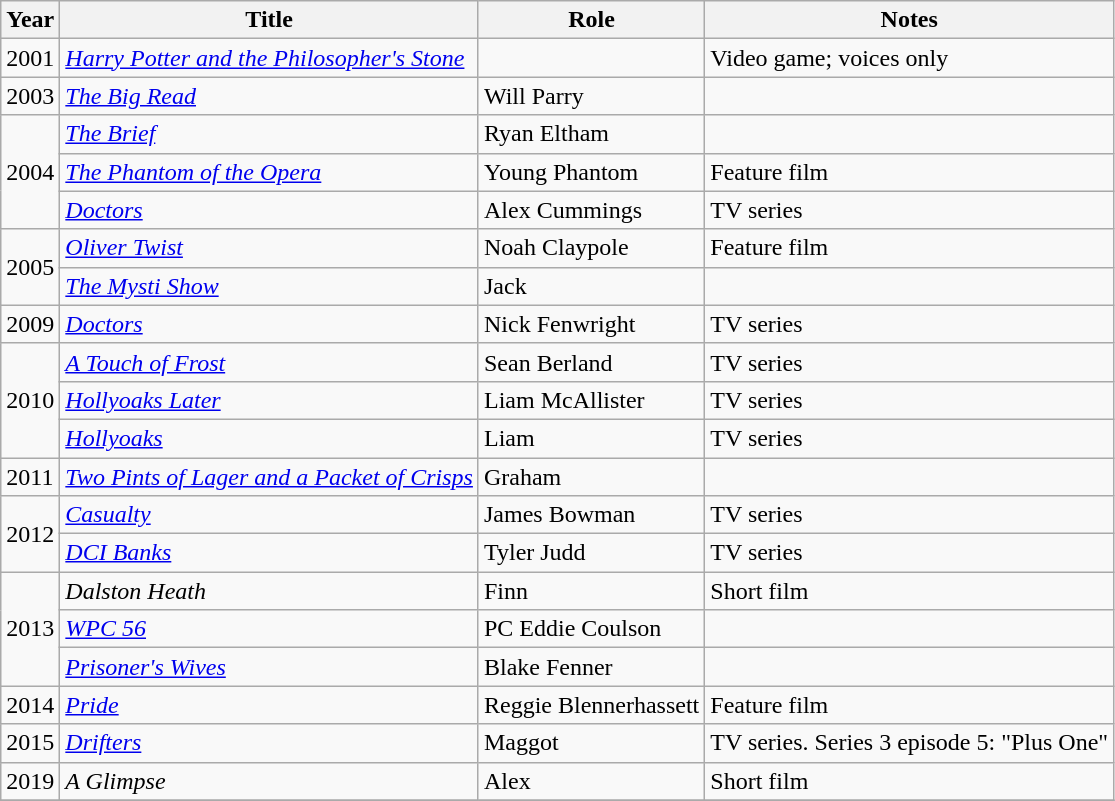<table class="wikitable plainrowheaders sortable">
<tr>
<th scope="col">Year</th>
<th scope="col">Title</th>
<th scope="col">Role</th>
<th class="unsortable">Notes</th>
</tr>
<tr>
<td>2001</td>
<td><em><a href='#'>Harry Potter and the Philosopher's Stone</a></em></td>
<td></td>
<td>Video game; voices only</td>
</tr>
<tr>
<td>2003</td>
<td><em><a href='#'>The Big Read</a></em></td>
<td>Will Parry</td>
<td></td>
</tr>
<tr>
<td rowspan="3">2004</td>
<td><em><a href='#'>The Brief</a></em></td>
<td>Ryan Eltham</td>
<td></td>
</tr>
<tr>
<td><em><a href='#'>The Phantom of the Opera</a></em></td>
<td>Young Phantom</td>
<td>Feature film</td>
</tr>
<tr>
<td><em><a href='#'>Doctors</a></em></td>
<td>Alex Cummings</td>
<td>TV series</td>
</tr>
<tr>
<td rowspan="2">2005</td>
<td><em><a href='#'>Oliver Twist</a></em></td>
<td>Noah Claypole</td>
<td>Feature film</td>
</tr>
<tr>
<td><em><a href='#'>The Mysti Show</a></em></td>
<td>Jack</td>
<td></td>
</tr>
<tr>
<td>2009</td>
<td><em><a href='#'>Doctors</a></em></td>
<td>Nick Fenwright</td>
<td>TV series</td>
</tr>
<tr>
<td rowspan="3">2010</td>
<td><em><a href='#'>A Touch of Frost</a></em></td>
<td>Sean Berland</td>
<td>TV series</td>
</tr>
<tr>
<td><em><a href='#'>Hollyoaks Later</a></em></td>
<td>Liam McAllister</td>
<td>TV series</td>
</tr>
<tr>
<td><em><a href='#'>Hollyoaks</a></em></td>
<td>Liam</td>
<td>TV series</td>
</tr>
<tr>
<td>2011</td>
<td><em><a href='#'>Two Pints of Lager and a Packet of Crisps</a></em></td>
<td>Graham</td>
<td></td>
</tr>
<tr>
<td rowspan="2">2012</td>
<td><em><a href='#'>Casualty</a></em></td>
<td>James Bowman</td>
<td>TV series</td>
</tr>
<tr>
<td><em><a href='#'>DCI Banks</a></em></td>
<td>Tyler Judd</td>
<td>TV series</td>
</tr>
<tr>
<td rowspan="3">2013</td>
<td><em>Dalston Heath</em></td>
<td>Finn</td>
<td>Short film</td>
</tr>
<tr>
<td><em><a href='#'>WPC 56</a></em></td>
<td>PC Eddie Coulson</td>
<td></td>
</tr>
<tr>
<td><em><a href='#'>Prisoner's Wives</a></em></td>
<td>Blake Fenner</td>
<td></td>
</tr>
<tr>
<td>2014</td>
<td><em><a href='#'>Pride</a></em></td>
<td>Reggie Blennerhassett</td>
<td>Feature film</td>
</tr>
<tr>
<td>2015</td>
<td><em><a href='#'>Drifters</a></em></td>
<td>Maggot</td>
<td>TV series. Series 3 episode 5: "Plus One"</td>
</tr>
<tr>
<td>2019</td>
<td><em>A Glimpse</em></td>
<td>Alex</td>
<td>Short film</td>
</tr>
<tr>
</tr>
</table>
